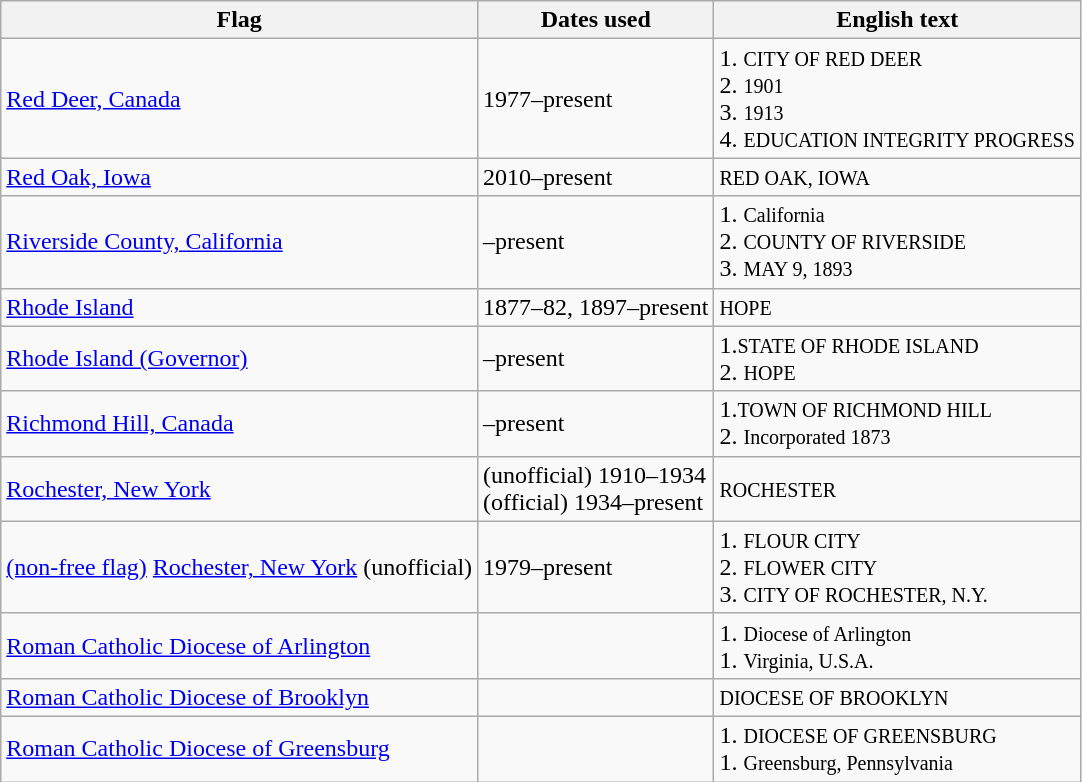<table class="wikitable sortable">
<tr>
<th>Flag</th>
<th>Dates used</th>
<th>English text</th>
</tr>
<tr>
<td><a href='#'>Red Deer, Canada</a></td>
<td>1977–present</td>
<td>1. <small>CITY OF RED DEER</small><br>2. <small>1901</small><br>3. <small>1913</small><br>4. <small>EDUCATION INTEGRITY PROGRESS</small></td>
</tr>
<tr>
<td> <a href='#'>Red Oak, Iowa</a></td>
<td>2010–present</td>
<td><small>RED OAK, IOWA</small></td>
</tr>
<tr>
<td> <a href='#'>Riverside County, California</a></td>
<td>–present</td>
<td>1. <small>California</small><br>2. <small>COUNTY OF RIVERSIDE</small><br>3. <small>MAY 9, 1893</small></td>
</tr>
<tr>
<td> <a href='#'>Rhode Island</a></td>
<td>1877–82, 1897–present</td>
<td><small>HOPE</small></td>
</tr>
<tr>
<td> <a href='#'>Rhode Island (Governor)</a></td>
<td>–present</td>
<td>1.<small>STATE OF RHODE ISLAND</small><br>2. <small>HOPE</small></td>
</tr>
<tr>
<td><a href='#'>Richmond Hill, Canada</a></td>
<td>–present</td>
<td>1.<small>TOWN OF RICHMOND HILL</small><br>2. <small>Incorporated 1873</small></td>
</tr>
<tr>
<td> <a href='#'>Rochester, New York</a></td>
<td>(unofficial) 1910–1934<br>(official) 1934–present</td>
<td><small>ROCHESTER</small></td>
</tr>
<tr>
<td><a href='#'>(non-free flag)</a> <a href='#'>Rochester, New York</a> (unofficial)</td>
<td>1979–present</td>
<td>1. <small>FLOUR CITY</small><br>2. <small>FLOWER CITY</small><br>3. <small>CITY OF ROCHESTER, N.Y.</small></td>
</tr>
<tr>
<td> <a href='#'>Roman Catholic Diocese of Arlington</a></td>
<td></td>
<td>1. <small>Diocese of Arlington</small><br>1. <small>Virginia, U.S.A.</small></td>
</tr>
<tr>
<td> <a href='#'>Roman Catholic Diocese of Brooklyn</a></td>
<td></td>
<td><small>DIOCESE OF BROOKLYN</small></td>
</tr>
<tr>
<td> <a href='#'>Roman Catholic Diocese of Greensburg</a></td>
<td></td>
<td>1. <small>DIOCESE OF GREENSBURG</small><br>1. <small>Greensburg, Pennsylvania</small></td>
</tr>
</table>
